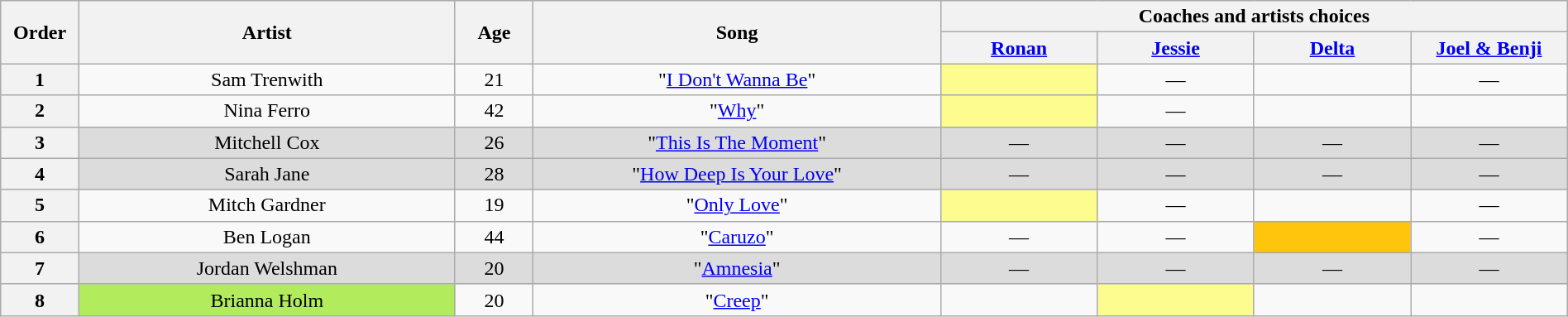<table class="wikitable" style="text-align:center; width:100%;">
<tr>
<th scope="col" rowspan="2" style="width:05%;">Order</th>
<th scope="col" rowspan="2" style="width:24%;">Artist</th>
<th scope="col" rowspan="2" style="width:05%;">Age</th>
<th scope="col" rowspan="2" style="width:26%;">Song</th>
<th colspan="4" style="width:40%;">Coaches and artists choices</th>
</tr>
<tr>
<th style="width:10%;"><a href='#'>Ronan</a></th>
<th style="width:10%;"><a href='#'>Jessie</a></th>
<th style="width:10%;"><a href='#'>Delta</a></th>
<th style="width:10%;"><a href='#'>Joel & Benji</a></th>
</tr>
<tr>
<th>1</th>
<td>Sam Trenwith</td>
<td>21</td>
<td>"<a href='#'>I Don't Wanna Be</a>"</td>
<td style="background-color:#FDFC8F;"> <strong></strong> </td>
<td>—</td>
<td> <strong></strong> </td>
<td>—</td>
</tr>
<tr>
<th>2</th>
<td>Nina Ferro</td>
<td>42</td>
<td>"<a href='#'>Why</a>"</td>
<td style="background-color:#FDFC8F;"> <strong></strong> </td>
<td>—</td>
<td> <strong></strong> </td>
<td> <strong></strong> </td>
</tr>
<tr>
<th>3</th>
<td style="background-color:#DCDCDC;">Mitchell Cox</td>
<td style="background-color:#DCDCDC;">26</td>
<td style="background-color:#DCDCDC;">"<a href='#'>This Is The Moment</a>"</td>
<td style="background-color:#DCDCDC;">—</td>
<td style="background-color:#DCDCDC;">—</td>
<td style="background-color:#DCDCDC;">—</td>
<td style="background-color:#DCDCDC;">—</td>
</tr>
<tr>
<th>4</th>
<td style="background-color:#DCDCDC;">Sarah Jane</td>
<td style="background-color:#DCDCDC;">28</td>
<td style="background-color:#DCDCDC;">"<a href='#'>How Deep Is Your Love</a>"</td>
<td style="background-color:#DCDCDC;">—</td>
<td style="background-color:#DCDCDC;">—</td>
<td style="background-color:#DCDCDC;">—</td>
<td style="background-color:#DCDCDC;">—</td>
</tr>
<tr>
<th>5</th>
<td>Mitch Gardner</td>
<td>19</td>
<td>"<a href='#'>Only Love</a>"</td>
<td style="background-color:#FDFC8F;"> <strong></strong> </td>
<td>—</td>
<td> <strong></strong> </td>
<td>—</td>
</tr>
<tr>
<th>6</th>
<td>Ben Logan</td>
<td>44</td>
<td>"<a href='#'>Caruzo</a>"</td>
<td>—</td>
<td>—</td>
<td style="background:#FFC40C"> <strong></strong> </td>
<td>—</td>
</tr>
<tr>
<th>7</th>
<td style="background-color:#DCDCDC;">Jordan Welshman</td>
<td style="background-color:#DCDCDC;">20</td>
<td style="background-color:#DCDCDC;">"<a href='#'>Amnesia</a>"</td>
<td style="background-color:#DCDCDC;">—</td>
<td style="background-color:#DCDCDC;">—</td>
<td style="background-color:#DCDCDC;">—</td>
<td style="background-color:#DCDCDC;">—</td>
</tr>
<tr>
<th>8</th>
<td style="background-color:#B2EC5D;">Brianna Holm</td>
<td>20</td>
<td>"<a href='#'>Creep</a>"</td>
<td> <strong></strong> </td>
<td style="background-color:#FDFC8F;"> <strong></strong> </td>
<td> <strong></strong> </td>
<td> <strong></strong> </td>
</tr>
</table>
